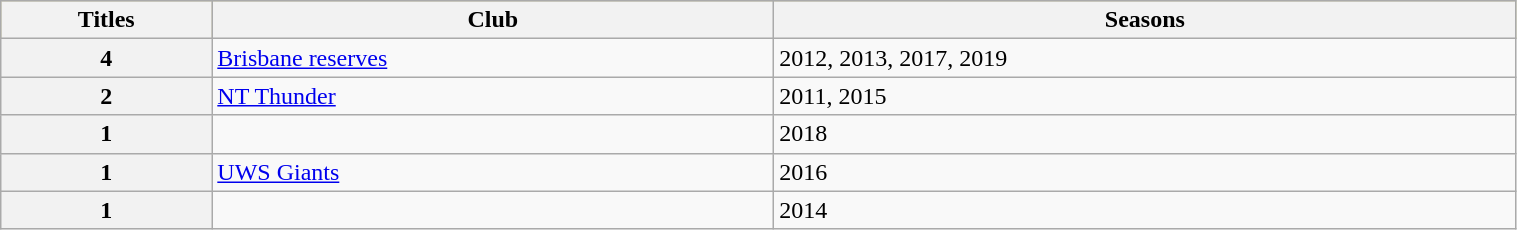<table class="wikitable sortable" style="width:80%;">
<tr style="background:#bdb76b;">
<th>Titles</th>
<th>Club</th>
<th>Seasons</th>
</tr>
<tr>
<th>4</th>
<td> <a href='#'>Brisbane reserves</a></td>
<td>2012, 2013, 2017, 2019</td>
</tr>
<tr>
<th>2</th>
<td> <a href='#'>NT Thunder</a></td>
<td>2011, 2015</td>
</tr>
<tr>
<th>1</th>
<td> </td>
<td>2018</td>
</tr>
<tr>
<th>1</th>
<td> <a href='#'>UWS Giants</a></td>
<td>2016</td>
</tr>
<tr>
<th>1</th>
<td> </td>
<td>2014</td>
</tr>
</table>
